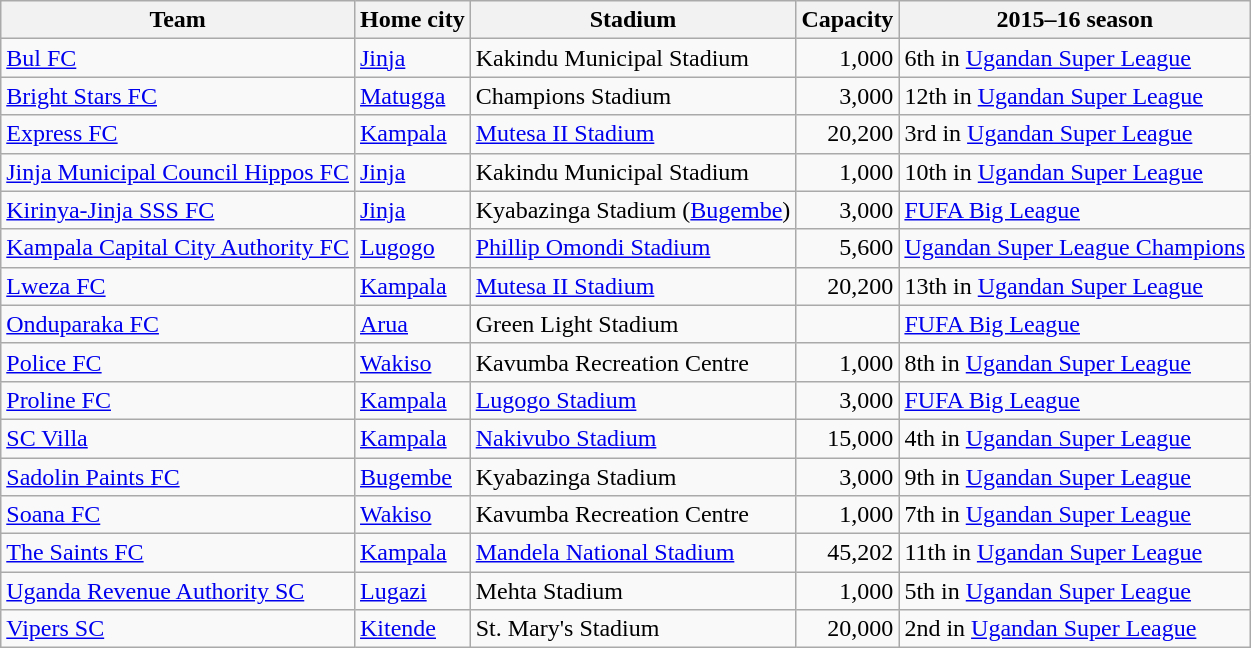<table class="wikitable sortable">
<tr>
<th>Team</th>
<th>Home city</th>
<th>Stadium</th>
<th>Capacity</th>
<th>2015–16 season</th>
</tr>
<tr>
<td><a href='#'>Bul FC</a></td>
<td><a href='#'>Jinja</a></td>
<td>Kakindu Municipal Stadium</td>
<td align="right">1,000</td>
<td>6th in <a href='#'>Ugandan Super League</a></td>
</tr>
<tr>
<td><a href='#'>Bright Stars FC</a></td>
<td><a href='#'>Matugga</a></td>
<td>Champions Stadium</td>
<td align="right">3,000</td>
<td>12th in <a href='#'>Ugandan Super League</a></td>
</tr>
<tr>
<td><a href='#'>Express FC</a></td>
<td><a href='#'>Kampala</a></td>
<td><a href='#'>Mutesa II Stadium</a></td>
<td align="right">20,200</td>
<td>3rd in <a href='#'>Ugandan Super League</a></td>
</tr>
<tr>
<td><a href='#'>Jinja Municipal Council Hippos FC</a></td>
<td><a href='#'>Jinja</a></td>
<td>Kakindu Municipal Stadium</td>
<td align="right">1,000</td>
<td>10th in <a href='#'>Ugandan Super League</a></td>
</tr>
<tr>
<td><a href='#'>Kirinya-Jinja SSS FC</a></td>
<td><a href='#'>Jinja</a></td>
<td>Kyabazinga Stadium (<a href='#'>Bugembe</a>)</td>
<td align="right">3,000</td>
<td><a href='#'>FUFA Big League</a></td>
</tr>
<tr>
<td><a href='#'>Kampala Capital City Authority FC</a></td>
<td><a href='#'>Lugogo</a></td>
<td><a href='#'>Phillip Omondi Stadium</a></td>
<td align="right">5,600</td>
<td><a href='#'>Ugandan Super League Champions</a></td>
</tr>
<tr>
<td><a href='#'>Lweza FC</a></td>
<td><a href='#'>Kampala</a></td>
<td><a href='#'>Mutesa II Stadium</a></td>
<td align="right">20,200</td>
<td>13th in <a href='#'>Ugandan Super League</a></td>
</tr>
<tr>
<td><a href='#'>Onduparaka FC</a></td>
<td><a href='#'>Arua</a></td>
<td>Green Light Stadium</td>
<td align="right"></td>
<td><a href='#'>FUFA Big League</a></td>
</tr>
<tr>
<td><a href='#'>Police FC</a></td>
<td><a href='#'>Wakiso</a></td>
<td>Kavumba Recreation Centre</td>
<td align="right">1,000</td>
<td>8th in <a href='#'>Ugandan Super League</a></td>
</tr>
<tr>
<td><a href='#'>Proline FC</a></td>
<td><a href='#'>Kampala</a></td>
<td><a href='#'>Lugogo Stadium</a></td>
<td align="right">3,000</td>
<td><a href='#'>FUFA Big League</a></td>
</tr>
<tr>
<td><a href='#'>SC Villa</a></td>
<td><a href='#'>Kampala</a></td>
<td><a href='#'>Nakivubo Stadium</a></td>
<td align="right">15,000</td>
<td>4th in <a href='#'>Ugandan Super League</a></td>
</tr>
<tr>
<td><a href='#'>Sadolin Paints FC</a></td>
<td><a href='#'>Bugembe</a></td>
<td>Kyabazinga Stadium</td>
<td align="right">3,000</td>
<td>9th in <a href='#'>Ugandan Super League</a></td>
</tr>
<tr>
<td><a href='#'>Soana FC</a></td>
<td><a href='#'>Wakiso</a></td>
<td>Kavumba Recreation Centre</td>
<td align="right">1,000</td>
<td>7th in <a href='#'>Ugandan Super League</a></td>
</tr>
<tr>
<td><a href='#'>The Saints FC</a></td>
<td><a href='#'>Kampala</a></td>
<td><a href='#'>Mandela National Stadium</a></td>
<td align="right">45,202</td>
<td>11th in <a href='#'>Ugandan Super League</a></td>
</tr>
<tr>
<td><a href='#'>Uganda Revenue Authority SC</a></td>
<td><a href='#'>Lugazi</a></td>
<td>Mehta Stadium</td>
<td align="right">1,000</td>
<td>5th in <a href='#'>Ugandan Super League</a></td>
</tr>
<tr>
<td><a href='#'>Vipers SC</a></td>
<td><a href='#'>Kitende</a></td>
<td>St. Mary's Stadium</td>
<td align="right">20,000</td>
<td>2nd in <a href='#'>Ugandan Super League</a></td>
</tr>
</table>
